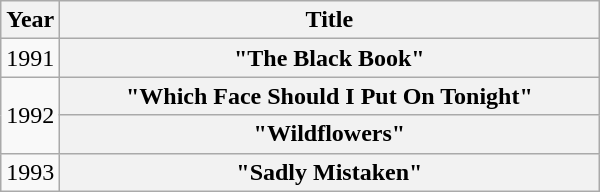<table class="wikitable plainrowheaders">
<tr>
<th>Year</th>
<th style="width:22em;">Title</th>
</tr>
<tr>
<td>1991</td>
<th scope="row">"The Black Book"</th>
</tr>
<tr>
<td rowspan="2">1992</td>
<th scope="row">"Which Face Should I Put On Tonight"</th>
</tr>
<tr>
<th scope="row">"Wildflowers"</th>
</tr>
<tr>
<td>1993</td>
<th scope="row">"Sadly Mistaken"</th>
</tr>
</table>
